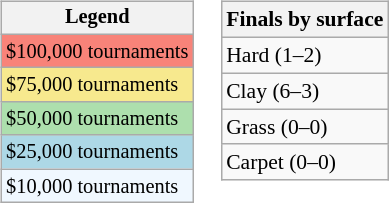<table>
<tr valign=top>
<td><br><table class="wikitable" style=font-size:85%>
<tr>
<th>Legend</th>
</tr>
<tr style="background:#f88379;">
<td>$100,000 tournaments</td>
</tr>
<tr style="background:#f7e98e;">
<td>$75,000 tournaments</td>
</tr>
<tr style="background:#addfad;">
<td>$50,000 tournaments</td>
</tr>
<tr style="background:lightblue;">
<td>$25,000 tournaments</td>
</tr>
<tr style="background:#f0f8ff;">
<td>$10,000 tournaments</td>
</tr>
</table>
</td>
<td><br><table class="wikitable" style=font-size:90%>
<tr>
<th>Finals by surface</th>
</tr>
<tr>
<td>Hard (1–2)</td>
</tr>
<tr>
<td>Clay (6–3)</td>
</tr>
<tr>
<td>Grass (0–0)</td>
</tr>
<tr>
<td>Carpet (0–0)</td>
</tr>
</table>
</td>
</tr>
</table>
